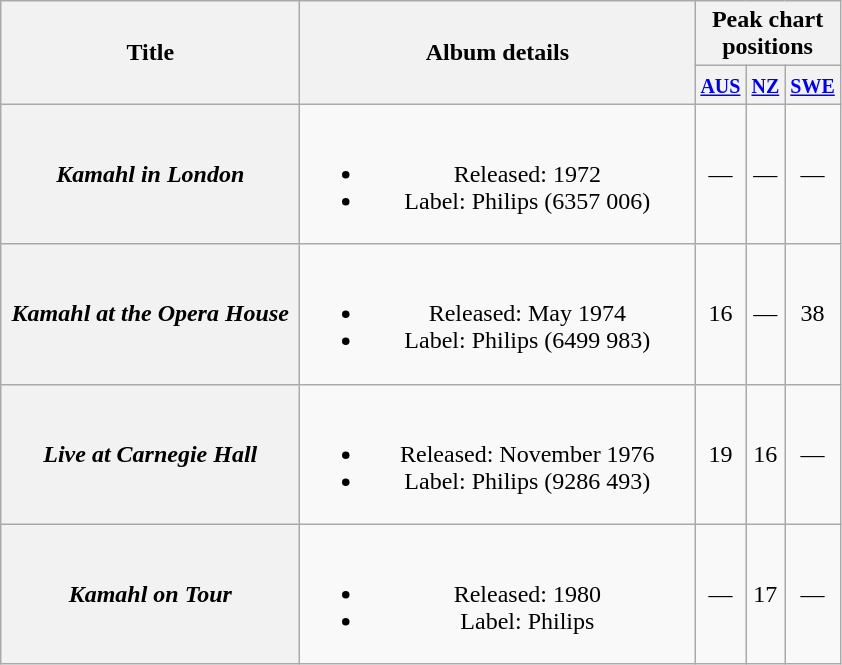<table class="wikitable plainrowheaders" style="text-align:center;" border="1">
<tr>
<th scope="col" rowspan="2" style="width:12em;">Title</th>
<th scope="col" rowspan="2" style="width:16em;">Album details</th>
<th scope="col" colspan="3">Peak chart<br>positions</th>
</tr>
<tr>
<th scope="col"><small><a href='#'>AUS</a><br></small></th>
<th scope="col"><small><a href='#'>NZ</a><br></small></th>
<th scope="col"><small><a href='#'>SWE</a><br></small></th>
</tr>
<tr>
<th scope="row"><em>Kamahl in London</em></th>
<td><br><ul><li>Released: 1972</li><li>Label: Philips (6357 006)</li></ul></td>
<td>—</td>
<td>—</td>
<td>—</td>
</tr>
<tr>
<th scope="row"><em>Kamahl at the Opera House</em></th>
<td><br><ul><li>Released: May 1974</li><li>Label: Philips (6499 983)</li></ul></td>
<td>16</td>
<td>—</td>
<td>38</td>
</tr>
<tr>
<th scope="row"><em>Live at Carnegie Hall</em></th>
<td><br><ul><li>Released: November 1976</li><li>Label: Philips (9286 493)</li></ul></td>
<td>19</td>
<td>16</td>
<td>—</td>
</tr>
<tr>
<th scope="row"><em>Kamahl on Tour</em></th>
<td><br><ul><li>Released: 1980</li><li>Label: Philips</li></ul></td>
<td>—</td>
<td>17</td>
<td>—</td>
</tr>
</table>
